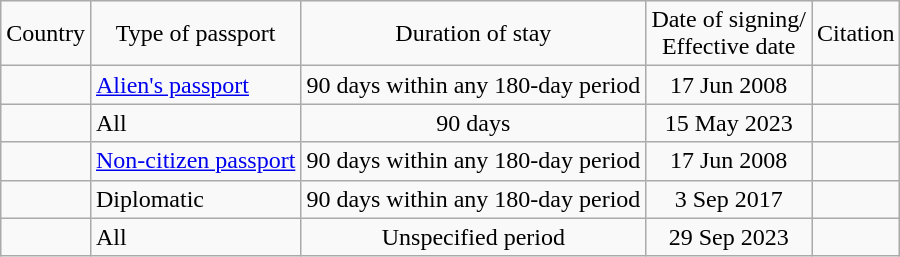<table class="wikitable collapsible collapsed" style="text-align:center">
<tr>
<td>Country</td>
<td>Type of passport</td>
<td>Duration of stay</td>
<td>Date of signing/ <br> Effective date</td>
<td>Citation</td>
</tr>
<tr>
<td align=Left></td>
<td align=left><a href='#'>Alien's passport</a></td>
<td>90 days within any 180-day period</td>
<td>17 Jun 2008</td>
<td></td>
</tr>
<tr>
<td></td>
<td align=left>All</td>
<td>90 days</td>
<td>15 May 2023</td>
<td></td>
</tr>
<tr>
<td align=Left></td>
<td aligh=Left><a href='#'>Non-citizen passport</a></td>
<td>90 days within any 180-day period</td>
<td>17 Jun 2008</td>
<td></td>
</tr>
<tr>
<td></td>
<td align=left>Diplomatic</td>
<td>90 days within any 180-day period</td>
<td>3 Sep 2017</td>
<td></td>
</tr>
<tr>
<td></td>
<td align=left>All</td>
<td>Unspecified  period</td>
<td>29 Sep 2023</td>
<td></td>
</tr>
</table>
